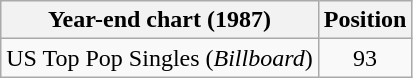<table class="wikitable">
<tr>
<th>Year-end chart (1987)</th>
<th>Position</th>
</tr>
<tr>
<td>US Top Pop Singles (<em>Billboard</em>)</td>
<td style="text-align:center;">93</td>
</tr>
</table>
